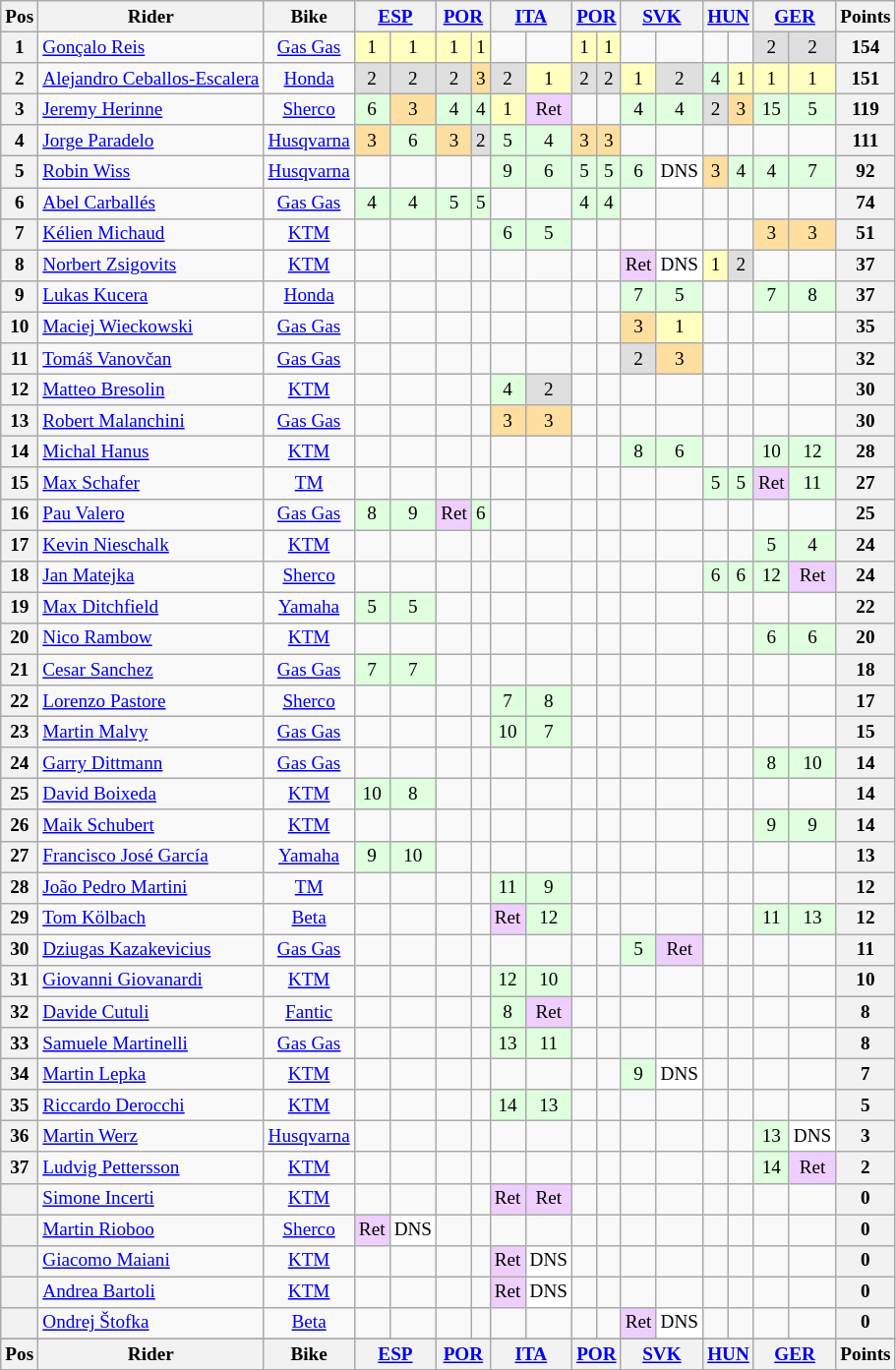<table class="wikitable" style="font-size: 80%; text-align:center">
<tr valign="top">
<th valign="middle">Pos</th>
<th valign="middle">Rider</th>
<th valign="middle">Bike</th>
<th colspan=2><a href='#'>ESP</a><br></th>
<th colspan=2><a href='#'>POR</a><br></th>
<th colspan=2><a href='#'>ITA</a><br></th>
<th colspan=2><a href='#'>POR</a><br></th>
<th colspan=2><a href='#'>SVK</a><br></th>
<th colspan=2><a href='#'>HUN</a><br></th>
<th colspan=2><a href='#'>GER</a><br></th>
<th valign="middle">Points</th>
</tr>
<tr>
<th>1</th>
<td align=left> <a href='#'>Gonçalo Reis</a></td>
<td><a href='#'>Gas Gas</a></td>
<td style="background:#ffffbf;">1</td>
<td style="background:#ffffbf;">1</td>
<td style="background:#ffffbf;">1</td>
<td style="background:#ffffbf;">1</td>
<td></td>
<td></td>
<td style="background:#ffffbf;">1</td>
<td style="background:#ffffbf;">1</td>
<td></td>
<td></td>
<td></td>
<td></td>
<td style="background:#dfdfdf;">2</td>
<td style="background:#dfdfdf;">2</td>
<th>154</th>
</tr>
<tr>
<th>2</th>
<td align=left> <a href='#'>Alejandro Ceballos-Escalera</a></td>
<td><a href='#'>Honda</a></td>
<td style="background:#dfdfdf;">2</td>
<td style="background:#dfdfdf;">2</td>
<td style="background:#dfdfdf;">2</td>
<td style="background:#ffdf9f;">3</td>
<td style="background:#dfdfdf;">2</td>
<td style="background:#ffffbf;">1</td>
<td style="background:#dfdfdf;">2</td>
<td style="background:#dfdfdf;">2</td>
<td style="background:#ffffbf;">1</td>
<td style="background:#dfdfdf;">2</td>
<td style="background:#dfffdf;">4</td>
<td style="background:#ffffbf;">1</td>
<td style="background:#ffffbf;">1</td>
<td style="background:#ffffbf;">1</td>
<th>151</th>
</tr>
<tr>
<th>3</th>
<td align=left> <a href='#'>Jeremy Herinne</a></td>
<td><a href='#'>Sherco</a></td>
<td style="background:#dfffdf;">6</td>
<td style="background:#ffdf9f;">3</td>
<td style="background:#dfffdf;">4</td>
<td style="background:#dfffdf;">4</td>
<td style="background:#ffffbf;">1</td>
<td style="background:#efcfff;">Ret</td>
<td></td>
<td></td>
<td style="background:#dfffdf;">4</td>
<td style="background:#dfffdf;">4</td>
<td style="background:#dfdfdf;">2</td>
<td style="background:#ffdf9f;">3</td>
<td style="background:#dfffdf;">15</td>
<td style="background:#dfffdf;">5</td>
<th>119</th>
</tr>
<tr>
<th>4</th>
<td align=left> <a href='#'>Jorge Paradelo</a></td>
<td><a href='#'>Husqvarna</a></td>
<td style="background:#ffdf9f;">3</td>
<td style="background:#dfffdf;">6</td>
<td style="background:#ffdf9f;">3</td>
<td style="background:#dfdfdf;">2</td>
<td style="background:#dfffdf;">5</td>
<td style="background:#dfffdf;">4</td>
<td style="background:#ffdf9f;">3</td>
<td style="background:#ffdf9f;">3</td>
<td></td>
<td></td>
<td></td>
<td></td>
<td></td>
<td></td>
<th>111</th>
</tr>
<tr>
<th>5</th>
<td align=left> <a href='#'>Robin Wiss</a></td>
<td><a href='#'>Husqvarna</a></td>
<td></td>
<td></td>
<td></td>
<td></td>
<td style="background:#dfffdf;">9</td>
<td style="background:#dfffdf;">6</td>
<td style="background:#dfffdf;">5</td>
<td style="background:#dfffdf;">5</td>
<td style="background:#dfffdf;">6</td>
<td style="background:#ffffff;">DNS</td>
<td style="background:#ffdf9f;">3</td>
<td style="background:#dfffdf;">4</td>
<td style="background:#dfffdf;">4</td>
<td style="background:#dfffdf;">7</td>
<th>92</th>
</tr>
<tr>
<th>6</th>
<td align=left> <a href='#'>Abel Carballés</a></td>
<td><a href='#'>Gas Gas</a></td>
<td style="background:#dfffdf;">4</td>
<td style="background:#dfffdf;">4</td>
<td style="background:#dfffdf;">5</td>
<td style="background:#dfffdf;">5</td>
<td></td>
<td></td>
<td style="background:#dfffdf;">4</td>
<td style="background:#dfffdf;">4</td>
<td></td>
<td></td>
<td></td>
<td></td>
<td></td>
<td></td>
<th>74</th>
</tr>
<tr>
<th>7</th>
<td align=left> <a href='#'>Kélien Michaud</a></td>
<td><a href='#'>KTM</a></td>
<td></td>
<td></td>
<td></td>
<td></td>
<td style="background:#dfffdf;">6</td>
<td style="background:#dfffdf;">5</td>
<td></td>
<td></td>
<td></td>
<td></td>
<td></td>
<td></td>
<td style="background:#ffdf9f;">3</td>
<td style="background:#ffdf9f;">3</td>
<th>51</th>
</tr>
<tr>
<th>8</th>
<td align=left> <a href='#'>Norbert Zsigovits</a></td>
<td><a href='#'>KTM</a></td>
<td></td>
<td></td>
<td></td>
<td></td>
<td></td>
<td></td>
<td></td>
<td></td>
<td style="background:#efcfff;">Ret</td>
<td style="background:#ffffff;">DNS</td>
<td style="background:#ffffbf;">1</td>
<td style="background:#dfdfdf;">2</td>
<td></td>
<td></td>
<th>37</th>
</tr>
<tr>
<th>9</th>
<td align=left> <a href='#'>Lukas Kucera</a></td>
<td><a href='#'>Honda</a></td>
<td></td>
<td></td>
<td></td>
<td></td>
<td></td>
<td></td>
<td></td>
<td></td>
<td style="background:#dfffdf;">7</td>
<td style="background:#dfffdf;">5</td>
<td></td>
<td></td>
<td style="background:#dfffdf;">7</td>
<td style="background:#dfffdf;">8</td>
<th>37</th>
</tr>
<tr>
<th>10</th>
<td align=left> <a href='#'>Maciej Wieckowski</a></td>
<td><a href='#'>Gas Gas</a></td>
<td></td>
<td></td>
<td></td>
<td></td>
<td></td>
<td></td>
<td></td>
<td></td>
<td style="background:#ffdf9f;">3</td>
<td style="background:#ffffbf;">1</td>
<td></td>
<td></td>
<td></td>
<td></td>
<th>35</th>
</tr>
<tr>
<th>11</th>
<td align=left> <a href='#'>Tomáš Vanovčan</a></td>
<td><a href='#'>Gas Gas</a></td>
<td></td>
<td></td>
<td></td>
<td></td>
<td></td>
<td></td>
<td></td>
<td></td>
<td style="background:#dfdfdf;">2</td>
<td style="background:#ffdf9f;">3</td>
<td></td>
<td></td>
<td></td>
<td></td>
<th>32</th>
</tr>
<tr>
<th>12</th>
<td align=left> <a href='#'>Matteo Bresolin</a></td>
<td><a href='#'>KTM</a></td>
<td></td>
<td></td>
<td></td>
<td></td>
<td style="background:#dfffdf;">4</td>
<td style="background:#dfdfdf;">2</td>
<td></td>
<td></td>
<td></td>
<td></td>
<td></td>
<td></td>
<td></td>
<td></td>
<th>30</th>
</tr>
<tr>
<th>13</th>
<td align=left> <a href='#'>Robert Malanchini</a></td>
<td><a href='#'>Gas Gas</a></td>
<td></td>
<td></td>
<td></td>
<td></td>
<td style="background:#ffdf9f;">3</td>
<td style="background:#ffdf9f;">3</td>
<td></td>
<td></td>
<td></td>
<td></td>
<td></td>
<td></td>
<td></td>
<td></td>
<th>30</th>
</tr>
<tr>
<th>14</th>
<td align=left> <a href='#'>Michal Hanus</a></td>
<td><a href='#'>KTM</a></td>
<td></td>
<td></td>
<td></td>
<td></td>
<td></td>
<td></td>
<td></td>
<td></td>
<td style="background:#dfffdf;">8</td>
<td style="background:#dfffdf;">6</td>
<td></td>
<td></td>
<td style="background:#dfffdf;">10</td>
<td style="background:#dfffdf;">12</td>
<th>28</th>
</tr>
<tr>
<th>15</th>
<td align=left> <a href='#'>Max Schafer</a></td>
<td><a href='#'>TM</a></td>
<td></td>
<td></td>
<td></td>
<td></td>
<td></td>
<td></td>
<td></td>
<td></td>
<td></td>
<td></td>
<td style="background:#dfffdf;">5</td>
<td style="background:#dfffdf;">5</td>
<td style="background:#efcfff;">Ret</td>
<td style="background:#dfffdf;">11</td>
<th>27</th>
</tr>
<tr>
<th>16</th>
<td align=left> <a href='#'>Pau Valero</a></td>
<td><a href='#'>Gas Gas</a></td>
<td style="background:#dfffdf;">8</td>
<td style="background:#dfffdf;">9</td>
<td style="background:#efcfff;">Ret</td>
<td style="background:#dfffdf;">6</td>
<td></td>
<td></td>
<td></td>
<td></td>
<td></td>
<td></td>
<td></td>
<td></td>
<td></td>
<td></td>
<th>25</th>
</tr>
<tr>
<th>17</th>
<td align=left> <a href='#'>Kevin Nieschalk</a></td>
<td><a href='#'>KTM</a></td>
<td></td>
<td></td>
<td></td>
<td></td>
<td></td>
<td></td>
<td></td>
<td></td>
<td></td>
<td></td>
<td></td>
<td></td>
<td style="background:#dfffdf;">5</td>
<td style="background:#dfffdf;">4</td>
<th>24</th>
</tr>
<tr>
<th>18</th>
<td align=left> <a href='#'>Jan Matejka</a></td>
<td><a href='#'>Sherco</a></td>
<td></td>
<td></td>
<td></td>
<td></td>
<td></td>
<td></td>
<td></td>
<td></td>
<td></td>
<td></td>
<td style="background:#dfffdf;">6</td>
<td style="background:#dfffdf;">6</td>
<td style="background:#dfffdf;">12</td>
<td style="background:#efcfff;">Ret</td>
<th>24</th>
</tr>
<tr>
<th>19</th>
<td align=left> <a href='#'>Max Ditchfield</a></td>
<td><a href='#'>Yamaha</a></td>
<td style="background:#dfffdf;">5</td>
<td style="background:#dfffdf;">5</td>
<td></td>
<td></td>
<td></td>
<td></td>
<td></td>
<td></td>
<td></td>
<td></td>
<td></td>
<td></td>
<td></td>
<td></td>
<th>22</th>
</tr>
<tr>
<th>20</th>
<td align=left> <a href='#'>Nico Rambow</a></td>
<td><a href='#'>KTM</a></td>
<td></td>
<td></td>
<td></td>
<td></td>
<td></td>
<td></td>
<td></td>
<td></td>
<td></td>
<td></td>
<td></td>
<td></td>
<td style="background:#dfffdf;">6</td>
<td style="background:#dfffdf;">6</td>
<th>20</th>
</tr>
<tr>
<th>21</th>
<td align=left> <a href='#'>Cesar Sanchez</a></td>
<td><a href='#'>Gas Gas</a></td>
<td style="background:#dfffdf;">7</td>
<td style="background:#dfffdf;">7</td>
<td></td>
<td></td>
<td></td>
<td></td>
<td></td>
<td></td>
<td></td>
<td></td>
<td></td>
<td></td>
<td></td>
<td></td>
<th>18</th>
</tr>
<tr>
<th>22</th>
<td align=left> <a href='#'>Lorenzo Pastore</a></td>
<td><a href='#'>Sherco</a></td>
<td></td>
<td></td>
<td></td>
<td></td>
<td style="background:#dfffdf;">7</td>
<td style="background:#dfffdf;">8</td>
<td></td>
<td></td>
<td></td>
<td></td>
<td></td>
<td></td>
<td></td>
<td></td>
<th>17</th>
</tr>
<tr>
<th>23</th>
<td align=left> <a href='#'>Martin Malvy</a></td>
<td><a href='#'>Gas Gas</a></td>
<td></td>
<td></td>
<td></td>
<td></td>
<td style="background:#dfffdf;">10</td>
<td style="background:#dfffdf;">7</td>
<td></td>
<td></td>
<td></td>
<td></td>
<td></td>
<td></td>
<td></td>
<td></td>
<th>15</th>
</tr>
<tr>
<th>24</th>
<td align=left> <a href='#'>Garry Dittmann</a></td>
<td><a href='#'>Gas Gas</a></td>
<td></td>
<td></td>
<td></td>
<td></td>
<td></td>
<td></td>
<td></td>
<td></td>
<td></td>
<td></td>
<td></td>
<td></td>
<td style="background:#dfffdf;">8</td>
<td style="background:#dfffdf;">10</td>
<th>14</th>
</tr>
<tr>
<th>25</th>
<td align=left> <a href='#'>David Boixeda</a></td>
<td><a href='#'>KTM</a></td>
<td style="background:#dfffdf;">10</td>
<td style="background:#dfffdf;">8</td>
<td></td>
<td></td>
<td></td>
<td></td>
<td></td>
<td></td>
<td></td>
<td></td>
<td></td>
<td></td>
<td></td>
<td></td>
<th>14</th>
</tr>
<tr>
<th>26</th>
<td align=left> <a href='#'>Maik Schubert</a></td>
<td><a href='#'>KTM</a></td>
<td></td>
<td></td>
<td></td>
<td></td>
<td></td>
<td></td>
<td></td>
<td></td>
<td></td>
<td></td>
<td></td>
<td></td>
<td style="background:#dfffdf;">9</td>
<td style="background:#dfffdf;">9</td>
<th>14</th>
</tr>
<tr>
<th>27</th>
<td align=left> <a href='#'>Francisco José García</a></td>
<td><a href='#'>Yamaha</a></td>
<td style="background:#dfffdf;">9</td>
<td style="background:#dfffdf;">10</td>
<td></td>
<td></td>
<td></td>
<td></td>
<td></td>
<td></td>
<td></td>
<td></td>
<td></td>
<td></td>
<td></td>
<td></td>
<th>13</th>
</tr>
<tr>
<th>28</th>
<td align=left> <a href='#'>João Pedro Martini</a></td>
<td><a href='#'>TM</a></td>
<td></td>
<td></td>
<td></td>
<td></td>
<td style="background:#dfffdf;">11</td>
<td style="background:#dfffdf;">9</td>
<td></td>
<td></td>
<td></td>
<td></td>
<td></td>
<td></td>
<td></td>
<td></td>
<th>12</th>
</tr>
<tr>
<th>29</th>
<td align=left> <a href='#'>Tom Kölbach</a></td>
<td><a href='#'>Beta</a></td>
<td></td>
<td></td>
<td></td>
<td></td>
<td style="background:#efcfff;">Ret</td>
<td style="background:#dfffdf;">12</td>
<td></td>
<td></td>
<td></td>
<td></td>
<td></td>
<td></td>
<td style="background:#dfffdf;">11</td>
<td style="background:#dfffdf;">13</td>
<th>12</th>
</tr>
<tr>
<th>30</th>
<td align=left> <a href='#'>Dziugas Kazakevicius</a></td>
<td><a href='#'>Gas Gas</a></td>
<td></td>
<td></td>
<td></td>
<td></td>
<td></td>
<td></td>
<td></td>
<td></td>
<td style="background:#dfffdf;">5</td>
<td style="background:#efcfff;">Ret</td>
<td></td>
<td></td>
<td></td>
<td></td>
<th>11</th>
</tr>
<tr>
<th>31</th>
<td align=left> <a href='#'>Giovanni Giovanardi</a></td>
<td><a href='#'>KTM</a></td>
<td></td>
<td></td>
<td></td>
<td></td>
<td style="background:#dfffdf;">12</td>
<td style="background:#dfffdf;">10</td>
<td></td>
<td></td>
<td></td>
<td></td>
<td></td>
<td></td>
<td></td>
<td></td>
<th>10</th>
</tr>
<tr>
<th>32</th>
<td align=left> <a href='#'>Davide Cutuli</a></td>
<td><a href='#'>Fantic</a></td>
<td></td>
<td></td>
<td></td>
<td></td>
<td style="background:#dfffdf;">8</td>
<td style="background:#efcfff;">Ret</td>
<td></td>
<td></td>
<td></td>
<td></td>
<td></td>
<td></td>
<td></td>
<td></td>
<th>8</th>
</tr>
<tr>
<th>33</th>
<td align=left> <a href='#'>Samuele Martinelli</a></td>
<td><a href='#'>Gas Gas</a></td>
<td></td>
<td></td>
<td></td>
<td></td>
<td style="background:#dfffdf;">13</td>
<td style="background:#dfffdf;">11</td>
<td></td>
<td></td>
<td></td>
<td></td>
<td></td>
<td></td>
<td></td>
<td></td>
<th>8</th>
</tr>
<tr>
<th>34</th>
<td align=left> <a href='#'>Martin Lepka</a></td>
<td><a href='#'>KTM</a></td>
<td></td>
<td></td>
<td></td>
<td></td>
<td></td>
<td></td>
<td></td>
<td></td>
<td style="background:#dfffdf;">9</td>
<td style="background:#ffffff;">DNS</td>
<td></td>
<td></td>
<td></td>
<td></td>
<th>7</th>
</tr>
<tr>
<th>35</th>
<td align=left> <a href='#'>Riccardo Derocchi</a></td>
<td><a href='#'>KTM</a></td>
<td></td>
<td></td>
<td></td>
<td></td>
<td style="background:#dfffdf;">14</td>
<td style="background:#dfffdf;">13</td>
<td></td>
<td></td>
<td></td>
<td></td>
<td></td>
<td></td>
<td></td>
<td></td>
<th>5</th>
</tr>
<tr>
<th>36</th>
<td align=left> <a href='#'>Martin Werz</a></td>
<td><a href='#'>Husqvarna</a></td>
<td></td>
<td></td>
<td></td>
<td></td>
<td></td>
<td></td>
<td></td>
<td></td>
<td></td>
<td></td>
<td></td>
<td></td>
<td style="background:#dfffdf;">13</td>
<td style="background:#ffffff;">DNS</td>
<th>3</th>
</tr>
<tr>
<th>37</th>
<td align=left> <a href='#'>Ludvig Pettersson</a></td>
<td><a href='#'>KTM</a></td>
<td></td>
<td></td>
<td></td>
<td></td>
<td></td>
<td></td>
<td></td>
<td></td>
<td></td>
<td></td>
<td></td>
<td></td>
<td style="background:#dfffdf;">14</td>
<td style="background:#efcfff;">Ret</td>
<th>2</th>
</tr>
<tr>
<th></th>
<td align=left> <a href='#'>Simone Incerti</a></td>
<td><a href='#'>KTM</a></td>
<td></td>
<td></td>
<td></td>
<td></td>
<td style="background:#efcfff;">Ret</td>
<td style="background:#efcfff;">Ret</td>
<td></td>
<td></td>
<td></td>
<td></td>
<td></td>
<td></td>
<td></td>
<td></td>
<th>0</th>
</tr>
<tr>
<th></th>
<td align=left> <a href='#'>Martin Rioboo</a></td>
<td><a href='#'>Sherco</a></td>
<td style="background:#efcfff;">Ret</td>
<td style="background:#ffffff;">DNS</td>
<td></td>
<td></td>
<td></td>
<td></td>
<td></td>
<td></td>
<td></td>
<td></td>
<td></td>
<td></td>
<td></td>
<td></td>
<th>0</th>
</tr>
<tr>
<th></th>
<td align=left> <a href='#'>Giacomo Maiani</a></td>
<td><a href='#'>KTM</a></td>
<td></td>
<td></td>
<td></td>
<td></td>
<td style="background:#efcfff;">Ret</td>
<td style="background:#ffffff;">DNS</td>
<td></td>
<td></td>
<td></td>
<td></td>
<td></td>
<td></td>
<td></td>
<td></td>
<th>0</th>
</tr>
<tr>
<th></th>
<td align=left> <a href='#'>Andrea Bartoli</a></td>
<td><a href='#'>KTM</a></td>
<td></td>
<td></td>
<td></td>
<td></td>
<td style="background:#efcfff;">Ret</td>
<td style="background:#ffffff;">DNS</td>
<td></td>
<td></td>
<td></td>
<td></td>
<td></td>
<td></td>
<td></td>
<td></td>
<th>0</th>
</tr>
<tr>
<th></th>
<td align=left> <a href='#'>Ondrej Štofka</a></td>
<td><a href='#'>Beta</a></td>
<td></td>
<td></td>
<td></td>
<td></td>
<td></td>
<td></td>
<td></td>
<td></td>
<td style="background:#efcfff;">Ret</td>
<td style="background:#ffffff;">DNS</td>
<td></td>
<td></td>
<td></td>
<td></td>
<th>0</th>
</tr>
<tr>
</tr>
<tr valign="top">
<th valign="middle">Pos</th>
<th valign="middle">Rider</th>
<th valign="middle">Bike</th>
<th colspan=2><a href='#'>ESP</a><br></th>
<th colspan=2><a href='#'>POR</a><br></th>
<th colspan=2><a href='#'>ITA</a><br></th>
<th colspan=2><a href='#'>POR</a><br></th>
<th colspan=2><a href='#'>SVK</a><br></th>
<th colspan=2><a href='#'>HUN</a><br></th>
<th colspan=2><a href='#'>GER</a><br></th>
<th valign="middle">Points</th>
</tr>
<tr>
</tr>
</table>
